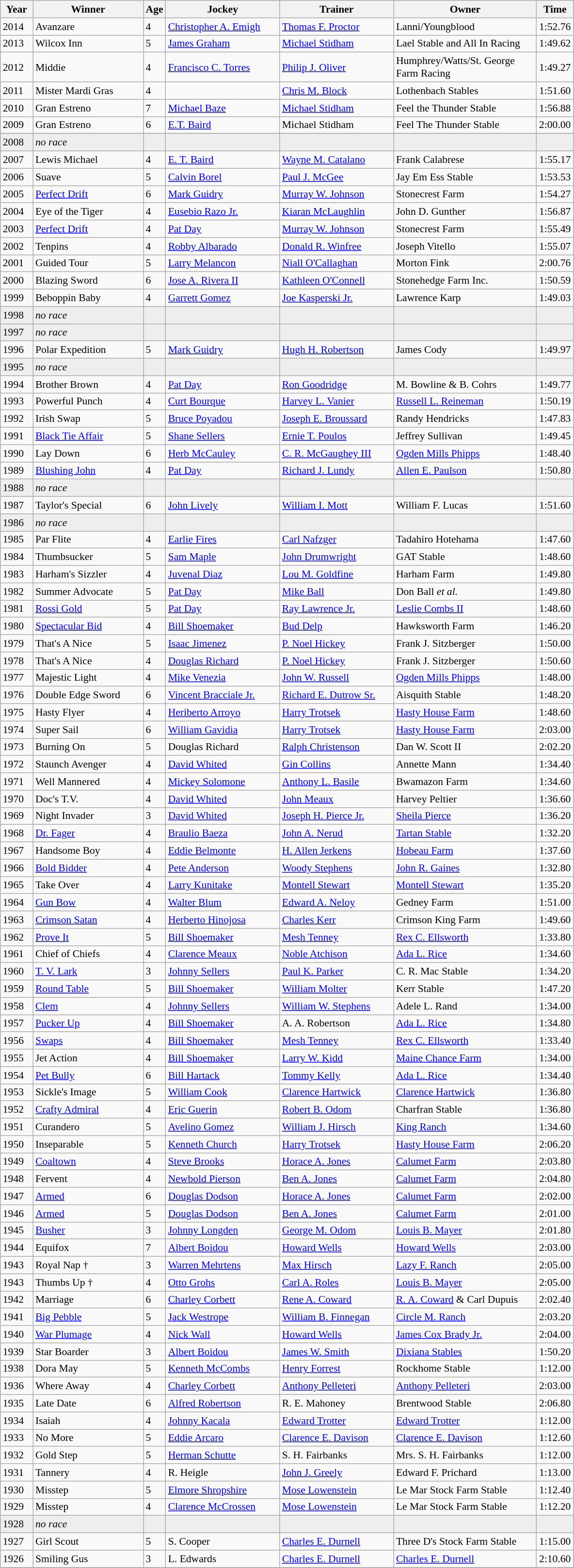<table class="wikitable sortable" style="font-size:90%">
<tr>
<th style="width:38px">Year<br></th>
<th style="width:145px">Winner<br></th>
<th>Age<br></th>
<th style="width:150px">Jockey<br></th>
<th style="width:150px">Trainer<br></th>
<th style="width:190px">Owner<br></th>
<th>Time</th>
</tr>
<tr>
<td>2014</td>
<td>Avanzare</td>
<td>4</td>
<td><a href='#'>Christopher A. Emigh</a></td>
<td><a href='#'>Thomas F. Proctor</a></td>
<td>Lanni/Youngblood</td>
<td>1:52.76</td>
</tr>
<tr>
<td>2013</td>
<td>Wilcox Inn</td>
<td>5</td>
<td><a href='#'>James Graham</a></td>
<td><a href='#'>Michael Stidham</a></td>
<td>Lael Stable and All In Racing</td>
<td>1:49.62</td>
</tr>
<tr>
<td>2012</td>
<td>Middie</td>
<td>4</td>
<td><a href='#'>Francisco C. Torres</a></td>
<td><a href='#'>Philip J. Oliver</a></td>
<td>Humphrey/Watts/St. George Farm Racing</td>
<td>1:49.27</td>
</tr>
<tr>
<td>2011</td>
<td>Mister Mardi Gras</td>
<td>4</td>
<td></td>
<td><a href='#'>Chris M. Block</a></td>
<td>Lothenbach Stables</td>
<td>1:51.60</td>
</tr>
<tr>
<td>2010</td>
<td>Gran Estreno</td>
<td>7</td>
<td><a href='#'>Michael Baze</a></td>
<td><a href='#'>Michael Stidham</a></td>
<td>Feel the Thunder Stable</td>
<td>1:56.88</td>
</tr>
<tr>
<td>2009</td>
<td>Gran Estreno</td>
<td>6</td>
<td><a href='#'>E.T. Baird</a></td>
<td>Michael Stidham</td>
<td>Feel The Thunder Stable</td>
<td>2:00.00</td>
</tr>
<tr>
</tr>
<tr bgcolor="#eeeeee">
<td>2008</td>
<td><em>no race</em></td>
<td></td>
<td></td>
<td></td>
<td></td>
<td></td>
</tr>
<tr>
<td>2007</td>
<td>Lewis Michael</td>
<td>4</td>
<td><a href='#'>E. T. Baird</a></td>
<td><a href='#'>Wayne M. Catalano</a></td>
<td>Frank Calabrese</td>
<td>1:55.17</td>
</tr>
<tr>
<td>2006</td>
<td>Suave</td>
<td>5</td>
<td><a href='#'>Calvin Borel</a></td>
<td><a href='#'>Paul J. McGee</a></td>
<td>Jay Em Ess Stable</td>
<td>1:53.53</td>
</tr>
<tr>
<td>2005</td>
<td><a href='#'>Perfect Drift</a></td>
<td>6</td>
<td><a href='#'>Mark Guidry</a></td>
<td><a href='#'>Murray W. Johnson</a></td>
<td>Stonecrest Farm</td>
<td>1:54.27</td>
</tr>
<tr>
<td>2004</td>
<td>Eye of the Tiger</td>
<td>4</td>
<td><a href='#'>Eusebio Razo Jr.</a></td>
<td><a href='#'>Kiaran McLaughlin</a></td>
<td>John D. Gunther</td>
<td>1:56.87</td>
</tr>
<tr>
<td>2003</td>
<td><a href='#'>Perfect Drift</a></td>
<td>4</td>
<td><a href='#'>Pat Day</a></td>
<td><a href='#'>Murray W. Johnson</a></td>
<td>Stonecrest Farm</td>
<td>1:55.49</td>
</tr>
<tr>
<td>2002</td>
<td>Tenpins</td>
<td>4</td>
<td><a href='#'>Robby Albarado</a></td>
<td><a href='#'>Donald R. Winfree</a></td>
<td>Joseph Vitello</td>
<td>1:55.07</td>
</tr>
<tr>
<td>2001</td>
<td>Guided Tour</td>
<td>5</td>
<td><a href='#'>Larry Melancon</a></td>
<td><a href='#'>Niall O'Callaghan</a></td>
<td>Morton Fink</td>
<td>2:00.76</td>
</tr>
<tr>
<td>2000</td>
<td>Blazing Sword</td>
<td>6</td>
<td><a href='#'>Jose A. Rivera II</a></td>
<td><a href='#'>Kathleen O'Connell</a></td>
<td>Stonehedge Farm Inc.</td>
<td>1:50.59</td>
</tr>
<tr>
<td>1999</td>
<td>Beboppin Baby</td>
<td>4</td>
<td><a href='#'>Garrett Gomez</a></td>
<td><a href='#'>Joe Kasperski Jr.</a></td>
<td>Lawrence Karp</td>
<td>1:49.03</td>
</tr>
<tr bgcolor="#eeeeee">
<td>1998</td>
<td><em>no race</em></td>
<td></td>
<td></td>
<td></td>
<td></td>
<td></td>
</tr>
<tr bgcolor="#eeeeee">
<td>1997</td>
<td><em>no race</em></td>
<td></td>
<td></td>
<td></td>
<td></td>
<td></td>
</tr>
<tr>
<td>1996</td>
<td>Polar Expedition</td>
<td>5</td>
<td><a href='#'>Mark Guidry</a></td>
<td><a href='#'>Hugh H. Robertson</a></td>
<td>James Cody</td>
<td>1:49.97</td>
</tr>
<tr bgcolor="#eeeeee">
<td>1995</td>
<td><em>no race</em></td>
<td></td>
<td></td>
<td></td>
<td></td>
<td></td>
</tr>
<tr>
<td>1994</td>
<td>Brother Brown</td>
<td>4</td>
<td><a href='#'>Pat Day</a></td>
<td><a href='#'>Ron Goodridge</a></td>
<td>M. Bowline & B. Cohrs</td>
<td>1:49.77</td>
</tr>
<tr>
<td>1993</td>
<td>Powerful Punch</td>
<td>4</td>
<td><a href='#'>Curt Bourque</a></td>
<td><a href='#'>Harvey L. Vanier</a></td>
<td><a href='#'>Russell L. Reineman</a></td>
<td>1:50.19</td>
</tr>
<tr>
<td>1992</td>
<td>Irish Swap</td>
<td>5</td>
<td><a href='#'>Bruce Poyadou</a></td>
<td><a href='#'>Joseph E. Broussard</a></td>
<td>Randy Hendricks</td>
<td>1:47.83</td>
</tr>
<tr>
<td>1991</td>
<td><a href='#'>Black Tie Affair</a></td>
<td>5</td>
<td><a href='#'>Shane Sellers</a></td>
<td><a href='#'>Ernie T. Poulos</a></td>
<td>Jeffrey Sullivan</td>
<td>1:49.45</td>
</tr>
<tr>
<td>1990</td>
<td>Lay Down</td>
<td>6</td>
<td><a href='#'>Herb McCauley</a></td>
<td><a href='#'>C. R. McGaughey III</a></td>
<td><a href='#'>Ogden Mills Phipps</a></td>
<td>1:48.40</td>
</tr>
<tr>
<td>1989</td>
<td><a href='#'>Blushing John</a></td>
<td>4</td>
<td><a href='#'>Pat Day</a></td>
<td><a href='#'>Richard J. Lundy</a></td>
<td><a href='#'>Allen E. Paulson</a></td>
<td>1:50.80</td>
</tr>
<tr bgcolor="#eeeeee">
<td>1988</td>
<td><em>no race</em></td>
<td></td>
<td></td>
<td></td>
<td></td>
<td></td>
</tr>
<tr>
<td>1987</td>
<td>Taylor's Special</td>
<td>6</td>
<td><a href='#'>John Lively</a></td>
<td><a href='#'>William I. Mott</a></td>
<td>William F. Lucas</td>
<td>1:51.60</td>
</tr>
<tr bgcolor="#eeeeee">
<td>1986</td>
<td><em>no race</em></td>
<td></td>
<td></td>
<td></td>
<td></td>
<td></td>
</tr>
<tr>
<td>1985</td>
<td>Par Flite</td>
<td>4</td>
<td><a href='#'>Earlie Fires</a></td>
<td><a href='#'>Carl Nafzger</a></td>
<td>Tadahiro Hotehama</td>
<td>1:47.60</td>
</tr>
<tr>
<td>1984</td>
<td>Thumbsucker</td>
<td>5</td>
<td><a href='#'>Sam Maple</a></td>
<td><a href='#'>John Drumwright</a></td>
<td>GAT Stable</td>
<td>1:48.60</td>
</tr>
<tr>
<td>1983</td>
<td>Harham's Sizzler</td>
<td>4</td>
<td><a href='#'>Juvenal Diaz</a></td>
<td><a href='#'>Lou M. Goldfine</a></td>
<td>Harham Farm</td>
<td>1:49.80</td>
</tr>
<tr>
<td>1982</td>
<td>Summer Advocate</td>
<td>5</td>
<td><a href='#'>Pat Day</a></td>
<td><a href='#'>Mike Ball</a></td>
<td>Don Ball <em>et al.</em></td>
<td>1:49.80</td>
</tr>
<tr>
<td>1981</td>
<td><a href='#'>Rossi Gold</a></td>
<td>5</td>
<td><a href='#'>Pat Day</a></td>
<td><a href='#'>Ray Lawrence Jr.</a></td>
<td><a href='#'>Leslie Combs II</a></td>
<td>1:48.60</td>
</tr>
<tr>
<td>1980</td>
<td><a href='#'>Spectacular Bid</a></td>
<td>4</td>
<td><a href='#'>Bill Shoemaker</a></td>
<td><a href='#'>Bud Delp</a></td>
<td>Hawksworth Farm</td>
<td>1:46.20</td>
</tr>
<tr>
<td>1979</td>
<td>That's A Nice</td>
<td>5</td>
<td><a href='#'>Isaac Jimenez</a></td>
<td><a href='#'>P. Noel Hickey</a></td>
<td>Frank J. Sitzberger</td>
<td>1:50.00</td>
</tr>
<tr>
<td>1978</td>
<td>That's A Nice</td>
<td>4</td>
<td><a href='#'>Douglas Richard</a></td>
<td><a href='#'>P. Noel Hickey</a></td>
<td>Frank J. Sitzberger</td>
<td>1:50.60</td>
</tr>
<tr>
<td>1977</td>
<td>Majestic Light</td>
<td>4</td>
<td><a href='#'>Mike Venezia</a></td>
<td><a href='#'>John W. Russell</a></td>
<td><a href='#'>Ogden Mills Phipps</a></td>
<td>1:48.00</td>
</tr>
<tr>
<td>1976</td>
<td>Double Edge Sword</td>
<td>6</td>
<td><a href='#'>Vincent Bracciale Jr.</a></td>
<td><a href='#'>Richard E. Dutrow Sr.</a></td>
<td>Aisquith Stable</td>
<td>1:48.20</td>
</tr>
<tr>
<td>1975</td>
<td>Hasty Flyer</td>
<td>4</td>
<td><a href='#'>Heriberto Arroyo</a></td>
<td><a href='#'>Harry Trotsek</a></td>
<td><a href='#'>Hasty House Farm</a></td>
<td>1:48.60</td>
</tr>
<tr>
<td>1974</td>
<td>Super Sail</td>
<td>6</td>
<td><a href='#'>William Gavidia</a></td>
<td><a href='#'>Harry Trotsek</a></td>
<td><a href='#'>Hasty House Farm</a></td>
<td>2:03.00</td>
</tr>
<tr>
<td>1973</td>
<td>Burning On</td>
<td>5</td>
<td>Douglas Richard</td>
<td><a href='#'>Ralph Christenson</a></td>
<td>Dan W. Scott II</td>
<td>2:02.20</td>
</tr>
<tr>
<td>1972</td>
<td>Staunch Avenger</td>
<td>4</td>
<td><a href='#'>David Whited</a></td>
<td><a href='#'>Gin Collins</a></td>
<td>Annette Mann</td>
<td>1:34.40</td>
</tr>
<tr>
<td>1971</td>
<td>Well Mannered</td>
<td>4</td>
<td><a href='#'>Mickey Solomone</a></td>
<td><a href='#'>Anthony L. Basile</a></td>
<td>Bwamazon Farm</td>
<td>1:34.60</td>
</tr>
<tr>
<td>1970</td>
<td>Doc's T.V.</td>
<td>4</td>
<td><a href='#'>David Whited</a></td>
<td><a href='#'>John Meaux</a></td>
<td>Harvey Peltier</td>
<td>1:36.60</td>
</tr>
<tr>
<td>1969</td>
<td>Night Invader</td>
<td>3</td>
<td><a href='#'>David Whited</a></td>
<td><a href='#'>Joseph H. Pierce Jr.</a></td>
<td><a href='#'>Sheila Pierce</a></td>
<td>1:36.20</td>
</tr>
<tr>
<td>1968</td>
<td><a href='#'>Dr. Fager</a></td>
<td>4</td>
<td><a href='#'>Braulio Baeza</a></td>
<td><a href='#'>John A. Nerud</a></td>
<td><a href='#'>Tartan Stable</a></td>
<td>1:32.20</td>
</tr>
<tr>
<td>1967</td>
<td>Handsome Boy</td>
<td>4</td>
<td><a href='#'>Eddie Belmonte</a></td>
<td><a href='#'>H. Allen Jerkens</a></td>
<td><a href='#'>Hobeau Farm</a></td>
<td>1:37.60</td>
</tr>
<tr>
<td>1966</td>
<td><a href='#'>Bold Bidder</a></td>
<td>4</td>
<td><a href='#'>Pete Anderson</a></td>
<td><a href='#'>Woody Stephens</a></td>
<td><a href='#'>John R. Gaines</a></td>
<td>1:32.80</td>
</tr>
<tr>
<td>1965</td>
<td>Take Over</td>
<td>4</td>
<td><a href='#'>Larry Kunitake</a></td>
<td><a href='#'>Montell Stewart</a></td>
<td><a href='#'>Montell Stewart</a></td>
<td>1:35.20</td>
</tr>
<tr>
<td>1964</td>
<td><a href='#'>Gun Bow</a></td>
<td>4</td>
<td><a href='#'>Walter Blum</a></td>
<td><a href='#'>Edward A. Neloy</a></td>
<td>Gedney Farm</td>
<td>1:51.00</td>
</tr>
<tr>
<td>1963</td>
<td><a href='#'>Crimson Satan</a></td>
<td>4</td>
<td><a href='#'>Herberto Hinojosa</a></td>
<td><a href='#'>Charles Kerr</a></td>
<td>Crimson King Farm</td>
<td>1:49.60</td>
</tr>
<tr>
<td>1962</td>
<td><a href='#'>Prove It</a></td>
<td>5</td>
<td><a href='#'>Bill Shoemaker</a></td>
<td><a href='#'>Mesh Tenney</a></td>
<td><a href='#'>Rex C. Ellsworth</a></td>
<td>1:33.80</td>
</tr>
<tr>
<td>1961</td>
<td>Chief of Chiefs</td>
<td>4</td>
<td><a href='#'>Clarence Meaux</a></td>
<td><a href='#'>Noble Atchison</a></td>
<td><a href='#'>Ada L. Rice</a></td>
<td>1:34.60</td>
</tr>
<tr>
<td>1960</td>
<td><a href='#'>T. V. Lark</a></td>
<td>3</td>
<td><a href='#'>Johnny Sellers</a></td>
<td><a href='#'>Paul K. Parker</a></td>
<td>C. R. Mac Stable</td>
<td>1:34.20</td>
</tr>
<tr>
<td>1959</td>
<td><a href='#'>Round Table</a></td>
<td>5</td>
<td><a href='#'>Bill Shoemaker</a></td>
<td><a href='#'>William Molter</a></td>
<td>Kerr Stable</td>
<td>1:47.20</td>
</tr>
<tr>
<td>1958</td>
<td><a href='#'>Clem</a></td>
<td>4</td>
<td><a href='#'>Johnny Sellers</a></td>
<td><a href='#'>William W. Stephens</a></td>
<td>Adele L. Rand</td>
<td>1:34.00</td>
</tr>
<tr>
<td>1957</td>
<td><a href='#'>Pucker Up</a></td>
<td>4</td>
<td><a href='#'>Bill Shoemaker</a></td>
<td>A. A. Robertson</td>
<td><a href='#'>Ada L. Rice</a></td>
<td>1:34.80</td>
</tr>
<tr )>
<td>1956</td>
<td><a href='#'>Swaps</a></td>
<td>4</td>
<td><a href='#'>Bill Shoemaker</a></td>
<td><a href='#'>Mesh Tenney</a></td>
<td><a href='#'>Rex C. Ellsworth</a></td>
<td>1:33.40</td>
</tr>
<tr>
<td>1955</td>
<td>Jet Action</td>
<td>4</td>
<td><a href='#'>Bill Shoemaker</a></td>
<td><a href='#'>Larry W. Kidd</a></td>
<td><a href='#'>Maine Chance Farm</a></td>
<td>1:34.00</td>
</tr>
<tr>
<td>1954</td>
<td><a href='#'>Pet Bully</a></td>
<td>6</td>
<td><a href='#'>Bill Hartack</a></td>
<td><a href='#'>Tommy Kelly</a></td>
<td><a href='#'>Ada L. Rice</a></td>
<td>1:34.40</td>
</tr>
<tr>
<td>1953</td>
<td>Sickle's Image</td>
<td>5</td>
<td><a href='#'>William Cook</a></td>
<td><a href='#'>Clarence Hartwick</a></td>
<td><a href='#'>Clarence Hartwick</a></td>
<td>1:36.80</td>
</tr>
<tr>
<td>1952</td>
<td><a href='#'>Crafty Admiral</a></td>
<td>4</td>
<td><a href='#'>Eric Guerin</a></td>
<td><a href='#'>Robert B. Odom</a></td>
<td>Charfran Stable</td>
<td>1:36.80</td>
</tr>
<tr>
<td>1951</td>
<td>Curandero</td>
<td>5</td>
<td><a href='#'>Avelino Gomez</a></td>
<td><a href='#'>William J. Hirsch</a></td>
<td><a href='#'>King Ranch</a></td>
<td>1:34.60</td>
</tr>
<tr>
<td>1950</td>
<td>Inseparable</td>
<td>5</td>
<td><a href='#'>Kenneth Church</a></td>
<td><a href='#'>Harry Trotsek</a></td>
<td><a href='#'>Hasty House Farm</a></td>
<td>2:06.20</td>
</tr>
<tr>
<td>1949</td>
<td><a href='#'>Coaltown</a></td>
<td>4</td>
<td><a href='#'>Steve Brooks</a></td>
<td><a href='#'>Horace A. Jones</a></td>
<td><a href='#'>Calumet Farm</a></td>
<td>2:03.80</td>
</tr>
<tr>
<td>1948</td>
<td>Fervent</td>
<td>4</td>
<td><a href='#'>Newbold Pierson</a></td>
<td><a href='#'>Ben A. Jones</a></td>
<td><a href='#'>Calumet Farm</a></td>
<td>2:04.80</td>
</tr>
<tr>
<td>1947</td>
<td><a href='#'>Armed</a></td>
<td>6</td>
<td><a href='#'>Douglas Dodson</a></td>
<td><a href='#'>Horace A. Jones</a></td>
<td><a href='#'>Calumet Farm</a></td>
<td>2:02.00</td>
</tr>
<tr>
<td>1946</td>
<td><a href='#'>Armed</a></td>
<td>5</td>
<td><a href='#'>Douglas Dodson</a></td>
<td><a href='#'>Ben A. Jones</a></td>
<td><a href='#'>Calumet Farm</a></td>
<td>2:01.00</td>
</tr>
<tr>
<td>1945</td>
<td><a href='#'>Busher</a></td>
<td>3</td>
<td><a href='#'>Johnny Longden</a></td>
<td><a href='#'>George M. Odom</a></td>
<td><a href='#'>Louis B. Mayer</a></td>
<td>2:01.80</td>
</tr>
<tr>
<td>1944</td>
<td>Equifox</td>
<td>7</td>
<td><a href='#'>Albert Boidou</a></td>
<td><a href='#'>Howard Wells</a></td>
<td><a href='#'>Howard Wells</a></td>
<td>2:03.00</td>
</tr>
<tr>
<td>1943</td>
<td>Royal Nap †</td>
<td>3</td>
<td><a href='#'>Warren Mehrtens</a></td>
<td><a href='#'>Max Hirsch</a></td>
<td><a href='#'>Lazy F. Ranch</a></td>
<td>2:05.00</td>
</tr>
<tr>
<td>1943</td>
<td>Thumbs Up †</td>
<td>4</td>
<td><a href='#'>Otto Grohs</a></td>
<td><a href='#'>Carl A. Roles</a></td>
<td><a href='#'>Louis B. Mayer</a></td>
<td>2:05.00</td>
</tr>
<tr>
<td>1942</td>
<td>Marriage</td>
<td>6</td>
<td><a href='#'>Charley Corbett</a></td>
<td><a href='#'>Rene A. Coward</a></td>
<td><a href='#'>R. A. Coward</a> & Carl Dupuis</td>
<td>2:02.40</td>
</tr>
<tr>
<td>1941</td>
<td><a href='#'>Big Pebble</a></td>
<td>5</td>
<td><a href='#'>Jack Westrope</a></td>
<td><a href='#'>William B. Finnegan</a></td>
<td><a href='#'>Circle M. Ranch</a></td>
<td>2:03.20</td>
</tr>
<tr>
<td>1940</td>
<td><a href='#'>War Plumage</a></td>
<td>4</td>
<td><a href='#'>Nick Wall</a></td>
<td><a href='#'>Howard Wells</a></td>
<td><a href='#'>James Cox Brady Jr.</a></td>
<td>2:04.00</td>
</tr>
<tr>
<td>1939</td>
<td>Star Boarder</td>
<td>3</td>
<td><a href='#'>Albert Boidou</a></td>
<td><a href='#'>James W. Smith</a></td>
<td><a href='#'>Dixiana Stables</a></td>
<td>1:50.20</td>
</tr>
<tr>
<td>1938</td>
<td>Dora May</td>
<td>5</td>
<td><a href='#'>Kenneth McCombs</a></td>
<td><a href='#'>Henry Forrest</a></td>
<td>Rockhome Stable</td>
<td>1:12.00</td>
</tr>
<tr>
<td>1936</td>
<td>Where Away</td>
<td>4</td>
<td><a href='#'>Charley Corbett</a></td>
<td><a href='#'>Anthony Pelleteri</a></td>
<td><a href='#'>Anthony Pelleteri</a></td>
<td>2:03.00</td>
</tr>
<tr>
<td>1935</td>
<td>Late Date</td>
<td>6</td>
<td><a href='#'>Alfred Robertson</a></td>
<td>R. E. Mahoney</td>
<td>Brentwood Stable</td>
<td>2:06.80</td>
</tr>
<tr>
<td>1934</td>
<td>Isaiah</td>
<td>4</td>
<td><a href='#'>Johnny Kacala</a></td>
<td><a href='#'>Edward Trotter</a></td>
<td><a href='#'>Edward Trotter</a></td>
<td>1:12.00</td>
</tr>
<tr>
<td>1933</td>
<td>No More</td>
<td>5</td>
<td><a href='#'>Eddie Arcaro</a></td>
<td><a href='#'>Clarence E. Davison</a></td>
<td><a href='#'>Clarence E. Davison</a></td>
<td>1:12.60</td>
</tr>
<tr>
<td>1932</td>
<td>Gold Step</td>
<td>5</td>
<td><a href='#'>Herman Schutte</a></td>
<td>S. H. Fairbanks</td>
<td>Mrs. S. H. Fairbanks</td>
<td>1:12.00</td>
</tr>
<tr>
<td>1931</td>
<td>Tannery</td>
<td>4</td>
<td>R. Heigle</td>
<td><a href='#'>John J. Greely</a></td>
<td>Edward F. Prichard</td>
<td>1:13.00</td>
</tr>
<tr>
<td>1930</td>
<td>Misstep</td>
<td>5</td>
<td><a href='#'>Elmore Shropshire</a></td>
<td><a href='#'>Mose Lowenstein</a></td>
<td>Le Mar Stock Farm Stable</td>
<td>1:12.40</td>
</tr>
<tr>
<td>1929</td>
<td>Misstep</td>
<td>4</td>
<td><a href='#'>Clarence McCrossen</a></td>
<td><a href='#'>Mose Lowenstein</a></td>
<td>Le Mar Stock Farm Stable</td>
<td>1:12.20</td>
</tr>
<tr bgcolor="#eeeeee">
<td>1928</td>
<td><em>no race</em></td>
<td></td>
<td></td>
<td></td>
<td></td>
<td></td>
</tr>
<tr>
<td>1927</td>
<td>Girl Scout</td>
<td>5</td>
<td>S. Cooper</td>
<td><a href='#'>Charles E. Durnell</a></td>
<td>Three D's Stock Farm Stable</td>
<td>1:15.00</td>
</tr>
<tr>
<td>1926</td>
<td>Smiling Gus</td>
<td>3</td>
<td>L. Edwards</td>
<td><a href='#'>Charles E. Durnell</a></td>
<td><a href='#'>Charles E. Durnell</a></td>
<td>2:10.60</td>
</tr>
<tr>
</tr>
</table>
